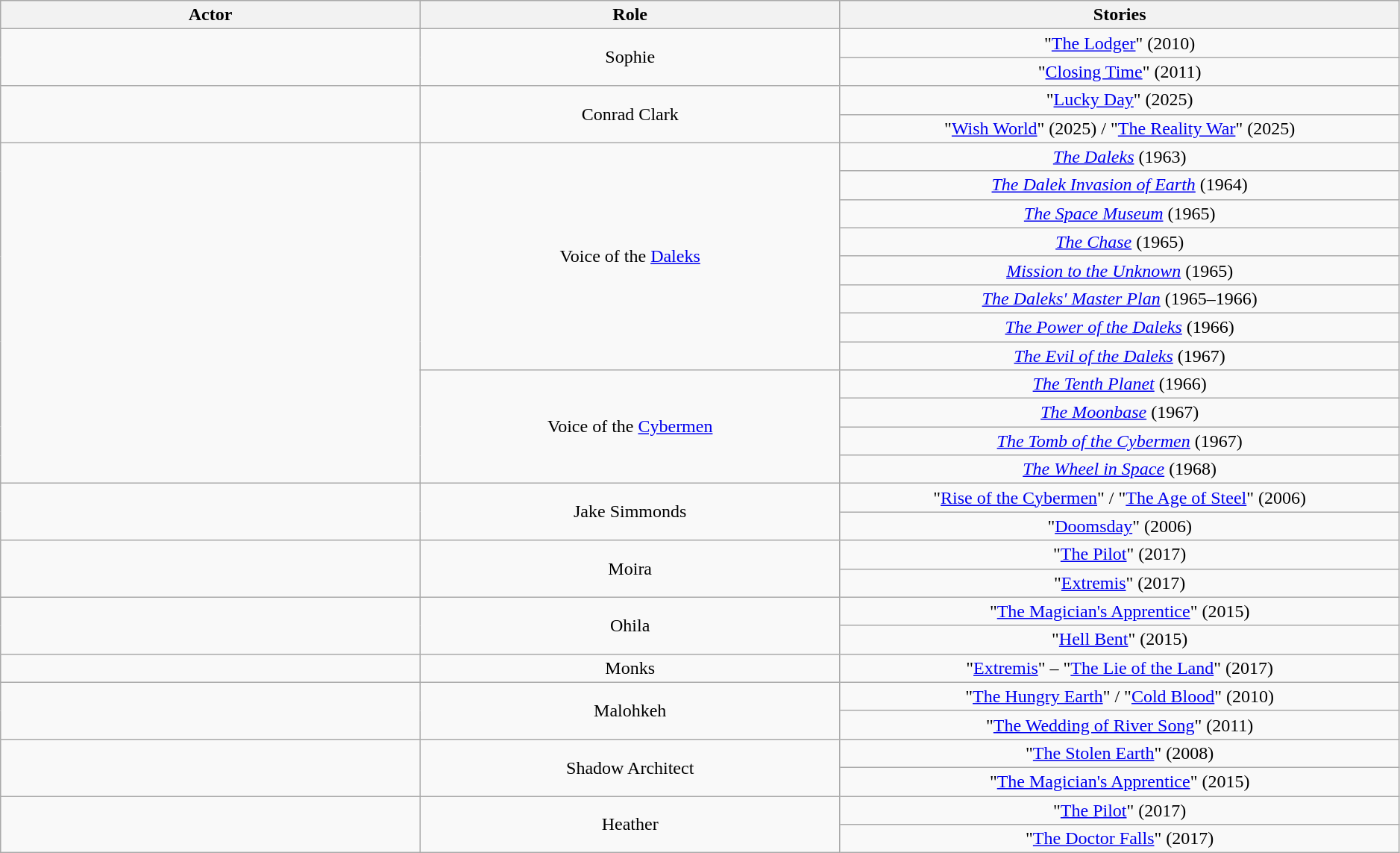<table class="wikitable plainrowheaders sortable" style="text-align:center; width:99%;">
<tr>
<th style="width:30%;">Actor</th>
<th scope="col" style="width:30%;">Role</th>
<th scope="col" style="width:40%;">Stories</th>
</tr>
<tr>
<td scope="row" rowspan="2"></td>
<td rowspan="2">Sophie</td>
<td data-sort-value="211">"<a href='#'>The Lodger</a>" (2010)</td>
</tr>
<tr>
<td data-sort-value="223">"<a href='#'>Closing Time</a>" (2011)</td>
</tr>
<tr>
<td scope="row" rowspan="2"></td>
<td rowspan="2">Conrad Clark</td>
<td data-sort-value="316">"<a href='#'>Lucky Day</a>" (2025)</td>
</tr>
<tr>
<td data-sort-value="319a">"<a href='#'>Wish World</a>" (2025) / "<a href='#'>The Reality War</a>" (2025)</td>
</tr>
<tr>
<td scope="row" rowspan="12"></td>
<td rowspan="8">Voice of the <a href='#'>Daleks</a></td>
<td data-sort-value="2"><em><a href='#'>The Daleks</a></em> (1963)</td>
</tr>
<tr>
<td data-sort-value="10"><em><a href='#'>The Dalek Invasion of Earth</a></em> (1964)</td>
</tr>
<tr>
<td data-sort-value="15"><em><a href='#'>The Space Museum</a></em> (1965)</td>
</tr>
<tr>
<td data-sort-value="16"><em><a href='#'>The Chase</a></em> (1965)</td>
</tr>
<tr>
<td data-sort-value="19"><em><a href='#'>Mission to the Unknown</a></em> (1965)</td>
</tr>
<tr>
<td data-sort-value="21"><em><a href='#'>The Daleks' Master Plan</a></em> (1965–1966)</td>
</tr>
<tr>
<td data-sort-value="30"><em><a href='#'>The Power of the Daleks</a></em> (1966)</td>
</tr>
<tr>
<td data-sort-value="36"><em><a href='#'>The Evil of the Daleks</a></em> (1967)</td>
</tr>
<tr>
<td rowspan="4">Voice of the <a href='#'>Cybermen</a></td>
<td data-sort-value="29"><em><a href='#'>The Tenth Planet</a></em> (1966)</td>
</tr>
<tr>
<td data-sort-value="33"><em><a href='#'>The Moonbase</a></em> (1967)</td>
</tr>
<tr>
<td data-sort-value="37"><em><a href='#'>The Tomb of the Cybermen</a></em> (1967)</td>
</tr>
<tr>
<td data-sort-value="43"><em><a href='#'>The Wheel in Space</a></em> (1968)</td>
</tr>
<tr>
<td scope="row" rowspan="2"></td>
<td rowspan="2">Jake Simmonds</td>
<td data-sort-value="172a">"<a href='#'>Rise of the Cybermen</a>" / "<a href='#'>The Age of Steel</a>" (2006)</td>
</tr>
<tr>
<td data-sort-value="177b">"<a href='#'>Doomsday</a>" (2006)</td>
</tr>
<tr>
<td scope="row" rowspan="2"></td>
<td rowspan="2">Moira</td>
<td data-sort-value="265">"<a href='#'>The Pilot</a>" (2017)</td>
</tr>
<tr>
<td data-sort-value="270">"<a href='#'>Extremis</a>" (2017)</td>
</tr>
<tr>
<td scope="row" rowspan="2"></td>
<td rowspan="2">Ohila</td>
<td data-sort-value="254a">"<a href='#'>The Magician's Apprentice</a>" (2015)</td>
</tr>
<tr>
<td data-sort-value="262">"<a href='#'>Hell Bent</a>" (2015)</td>
</tr>
<tr>
<td scope="row"></td>
<td>Monks</td>
<td data-sort-value="270">"<a href='#'>Extremis</a>" – "<a href='#'>The Lie of the Land</a>" (2017)</td>
</tr>
<tr>
<td scope="row" rowspan="2"></td>
<td rowspan="2">Malohkeh</td>
<td data-sort-value="209a">"<a href='#'>The Hungry Earth</a>" / "<a href='#'>Cold Blood</a>" (2010)</td>
</tr>
<tr>
<td data-sort-value="224">"<a href='#'>The Wedding of River Song</a>" (2011)</td>
</tr>
<tr>
<td scope="row" rowspan="2"></td>
<td rowspan="2">Shadow Architect</td>
<td data-sort-value="198a">"<a href='#'>The Stolen Earth</a>" (2008)</td>
</tr>
<tr>
<td data-sort-value="254a">"<a href='#'>The Magician's Apprentice</a>" (2015)</td>
</tr>
<tr>
<td scope="row" rowspan="2"></td>
<td rowspan="2">Heather</td>
<td data-sort-value="265">"<a href='#'>The Pilot</a>" (2017)</td>
</tr>
<tr>
<td data-sort-value="275b">"<a href='#'>The Doctor Falls</a>" (2017)</td>
</tr>
</table>
